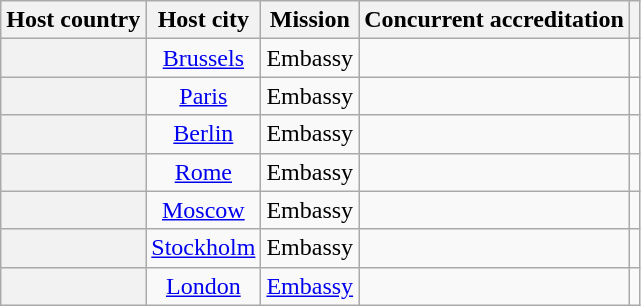<table class="wikitable plainrowheaders" style="text-align:center;">
<tr>
<th scope="col">Host country</th>
<th scope="col">Host city</th>
<th scope="col">Mission</th>
<th scope="col">Concurrent accreditation</th>
<th scope="col"></th>
</tr>
<tr>
<th scope="row"></th>
<td><a href='#'>Brussels</a></td>
<td>Embassy</td>
<td></td>
<td></td>
</tr>
<tr>
<th scope="row"></th>
<td><a href='#'>Paris</a></td>
<td>Embassy</td>
<td></td>
<td></td>
</tr>
<tr>
<th scope="row"></th>
<td><a href='#'>Berlin</a></td>
<td>Embassy</td>
<td></td>
<td></td>
</tr>
<tr>
<th scope="row"></th>
<td><a href='#'>Rome</a></td>
<td>Embassy</td>
<td></td>
<td></td>
</tr>
<tr>
<th scope="row"></th>
<td><a href='#'>Moscow</a></td>
<td>Embassy</td>
<td></td>
<td></td>
</tr>
<tr>
<th scope="row"></th>
<td><a href='#'>Stockholm</a></td>
<td>Embassy</td>
<td></td>
<td></td>
</tr>
<tr>
<th scope="row"></th>
<td><a href='#'>London</a></td>
<td><a href='#'>Embassy</a></td>
<td></td>
<td></td>
</tr>
</table>
